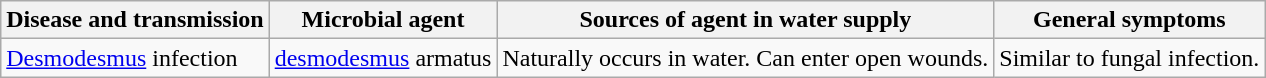<table class="wikitable">
<tr>
<th>Disease and transmission</th>
<th>Microbial agent</th>
<th>Sources of agent in water supply</th>
<th>General symptoms</th>
</tr>
<tr>
<td><a href='#'>Desmodesmus</a> infection</td>
<td><a href='#'>desmodesmus</a> armatus</td>
<td>Naturally occurs in water. Can enter open wounds.</td>
<td>Similar to fungal infection.</td>
</tr>
</table>
